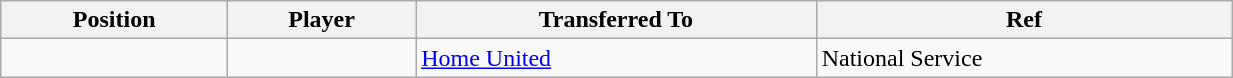<table class="wikitable sortable" style="width:65%; text-align:center; text-align:left;">
<tr>
<th><strong>Position</strong></th>
<th><strong>Player</strong></th>
<th><strong>Transferred To</strong></th>
<th><strong>Ref</strong></th>
</tr>
<tr>
<td></td>
<td></td>
<td> <a href='#'>Home United</a></td>
<td>National Service</td>
</tr>
</table>
